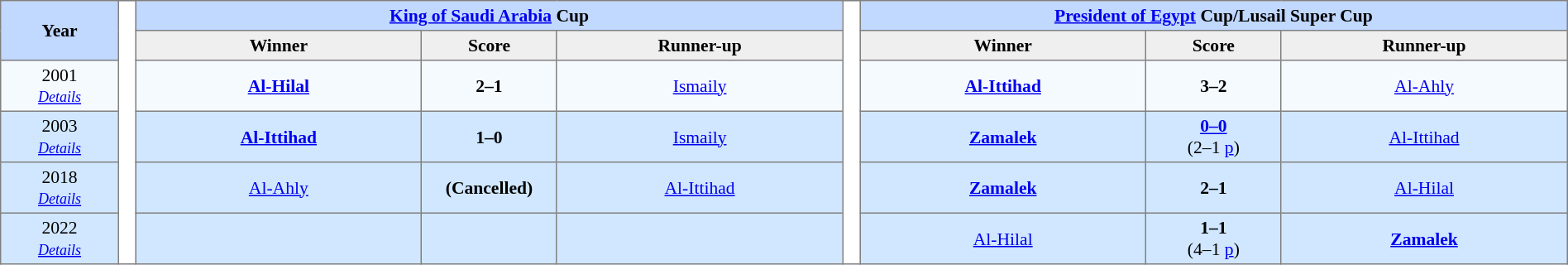<table border=1 style="border-collapse:collapse; font-size:90%;" cellpadding=3 cellspacing=0 width=100%>
<tr bgcolor=#C1D8FF>
<th rowspan=2 width=7%>Year</th>
<td width=1% rowspan=25 bgcolor=ffffff></td>
<th colspan=3><a href='#'>King of Saudi Arabia</a> Cup</th>
<td width=1% rowspan=25 bgcolor=ffffff></td>
<th colspan=3><a href='#'>President of Egypt</a> Cup/Lusail Super Cup</th>
</tr>
<tr bgcolor=#EFEFEF>
<th width=17%>Winner</th>
<th width=8%>Score</th>
<th width=17%>Runner-up</th>
<th width=17%>Winner</th>
<th width=8%>Score</th>
<th width=17%>Runner-up</th>
</tr>
<tr align=center bgcolor=#F5FAFF>
<td>2001<br><small><em><a href='#'>Details</a></em></small></td>
<td> <strong><a href='#'>Al-Hilal</a></strong></td>
<td><strong>2–1</strong><br></td>
<td> <a href='#'>Ismaily</a></td>
<td> <strong><a href='#'>Al-Ittihad</a></strong></td>
<td><strong>3–2</strong><br></td>
<td> <a href='#'>Al-Ahly</a></td>
</tr>
<tr align=center bgcolor=#D0E7FF>
<td>2003<br><small><em><a href='#'>Details</a></em></small></td>
<td> <strong><a href='#'>Al-Ittihad</a></strong></td>
<td><strong>1–0</strong><br></td>
<td> <a href='#'>Ismaily</a></td>
<td> <strong><a href='#'>Zamalek</a></strong></td>
<td><strong><a href='#'>0–0</a></strong><br>(2–1 <a href='#'>p</a>)</td>
<td> <a href='#'>Al-Ittihad</a></td>
</tr>
<tr align=center bgcolor=#D0E7FF>
<td>2018<br><small><em><a href='#'>Details</a></em></small></td>
<td> <a href='#'>Al-Ahly</a></td>
<td><strong>(Cancelled)</strong></td>
<td> <a href='#'>Al-Ittihad</a></td>
<td> <strong><a href='#'>Zamalek</a></strong></td>
<td><strong>2–1</strong></td>
<td> <a href='#'>Al-Hilal</a></td>
</tr>
<tr align=center bgcolor=#D0E7FF>
<td>2022<br><small><em><a href='#'>Details</a></em></small></td>
<td></td>
<td></td>
<td></td>
<td> <a href='#'>Al-Hilal</a></td>
<td><strong>1–1</strong><br>(4–1 <a href='#'>p</a>)</td>
<td> <strong><a href='#'>Zamalek</a></strong></td>
</tr>
</table>
